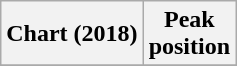<table class="wikitable plainrowheaders" style="text-align:center">
<tr>
<th scope="col">Chart (2018)</th>
<th scope="col">Peak<br> position</th>
</tr>
<tr>
</tr>
</table>
